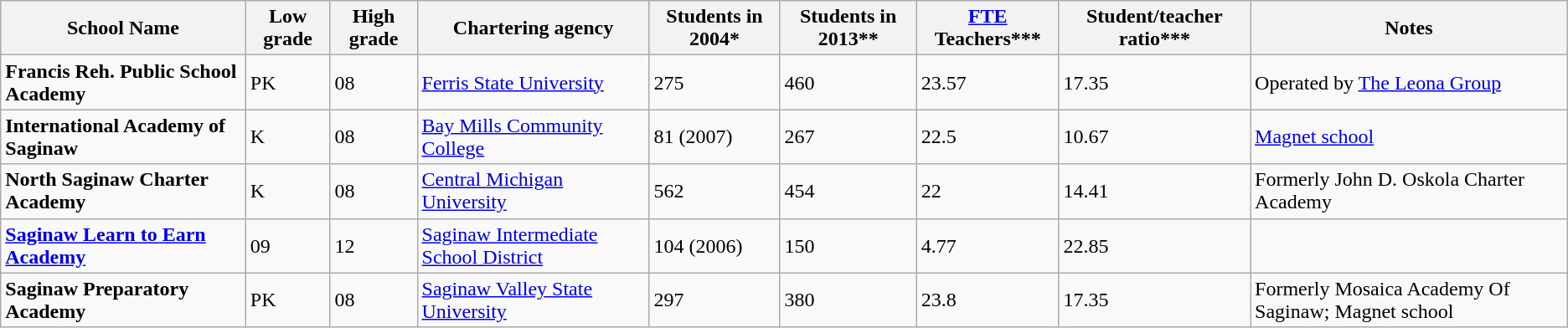<table class="wikitable sortable">
<tr>
<th>School Name</th>
<th>Low grade</th>
<th>High grade</th>
<th>Chartering agency</th>
<th>Students in 2004*</th>
<th>Students in 2013**</th>
<th><a href='#'>FTE</a> Teachers***</th>
<th>Student/teacher ratio***</th>
<th>Notes</th>
</tr>
<tr>
<td><strong>Francis Reh. Public School Academy</strong></td>
<td>PK</td>
<td>08</td>
<td><a href='#'>Ferris State University</a></td>
<td>275</td>
<td>460</td>
<td>23.57</td>
<td>17.35</td>
<td>Operated by <a href='#'>The Leona Group</a></td>
</tr>
<tr>
<td><strong>International Academy of Saginaw</strong></td>
<td>K</td>
<td>08</td>
<td><a href='#'>Bay Mills Community College</a></td>
<td>81 (2007)</td>
<td>267</td>
<td>22.5</td>
<td>10.67</td>
<td><a href='#'>Magnet school</a></td>
</tr>
<tr>
<td><strong>North Saginaw Charter Academy</strong></td>
<td>K</td>
<td>08</td>
<td><a href='#'>Central Michigan University</a></td>
<td>562</td>
<td>454</td>
<td>22</td>
<td>14.41</td>
<td>Formerly John D. Oskola Charter Academy</td>
</tr>
<tr>
<td><strong><a href='#'>Saginaw Learn to Earn Academy</a></strong></td>
<td>09</td>
<td>12</td>
<td><a href='#'>Saginaw Intermediate School District</a></td>
<td>104 (2006)</td>
<td>150</td>
<td>4.77</td>
<td>22.85</td>
<td></td>
</tr>
<tr>
<td><strong>Saginaw Preparatory Academy</strong></td>
<td>PK</td>
<td>08</td>
<td><a href='#'>Saginaw Valley State University</a></td>
<td>297</td>
<td>380</td>
<td>23.8</td>
<td>17.35</td>
<td>Formerly Mosaica Academy Of Saginaw; Magnet school</td>
</tr>
</table>
